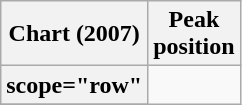<table class="wikitable sortable plainrowheaders">
<tr>
<th scope="col">Chart (2007)</th>
<th scope="col">Peak<br>position</th>
</tr>
<tr>
<th>scope="row"</th>
</tr>
<tr>
</tr>
</table>
